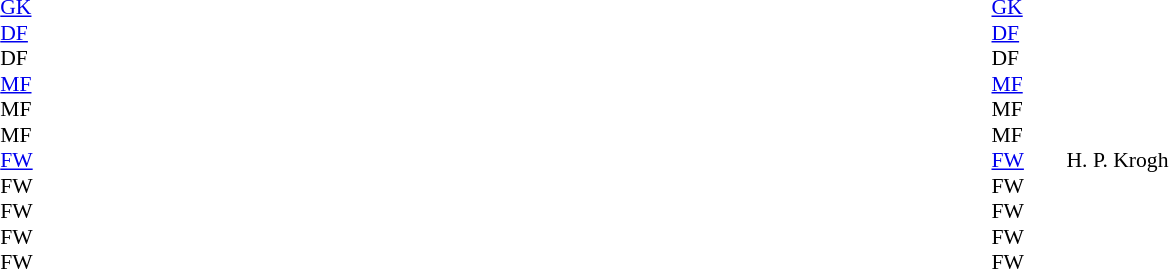<table width="100%">
<tr>
<td valign="top" align="center" width="40%"><br><table style="font-size:90%; margin:auto" cellspacing="0" cellpadding="0">
<tr>
<th width=25></th>
<th width=25></th>
</tr>
<tr>
<td><a href='#'>GK</a></td>
<td></td>
<td></td>
</tr>
<tr>
<td><a href='#'>DF</a></td>
<td></td>
<td></td>
</tr>
<tr>
<td>DF</td>
<td></td>
<td></td>
</tr>
<tr>
<td><a href='#'>MF</a></td>
<td></td>
<td></td>
</tr>
<tr>
<td>MF</td>
<td></td>
<td></td>
</tr>
<tr>
<td>MF</td>
<td></td>
<td></td>
</tr>
<tr>
<td><a href='#'>FW</a></td>
<td></td>
<td></td>
</tr>
<tr>
<td>FW</td>
<td></td>
<td></td>
</tr>
<tr>
<td>FW</td>
<td></td>
<td></td>
</tr>
<tr>
<td>FW</td>
<td></td>
<td></td>
</tr>
<tr>
<td>FW</td>
<td></td>
<td></td>
</tr>
</table>
</td>
<td valign="top" width="10%"></td>
<td valign="top" width="50%"><br><table style="font-size:90%; margin:auto" cellspacing="0" cellpadding="0">
<tr>
<th width=25></th>
<th width=25></th>
</tr>
<tr>
<td><a href='#'>GK</a></td>
<td></td>
<td></td>
</tr>
<tr>
<td><a href='#'>DF</a></td>
<td></td>
<td></td>
</tr>
<tr>
<td>DF</td>
<td></td>
<td></td>
</tr>
<tr>
<td><a href='#'>MF</a></td>
<td></td>
<td></td>
</tr>
<tr>
<td>MF</td>
<td></td>
<td></td>
</tr>
<tr>
<td>MF</td>
<td></td>
<td></td>
</tr>
<tr>
<td><a href='#'>FW</a></td>
<td></td>
<td>H. P. Krogh</td>
</tr>
<tr>
<td>FW</td>
<td></td>
<td></td>
</tr>
<tr>
<td>FW</td>
<td></td>
<td></td>
</tr>
<tr>
<td>FW</td>
<td></td>
<td></td>
</tr>
<tr>
<td>FW</td>
<td></td>
<td></td>
</tr>
</table>
</td>
</tr>
</table>
